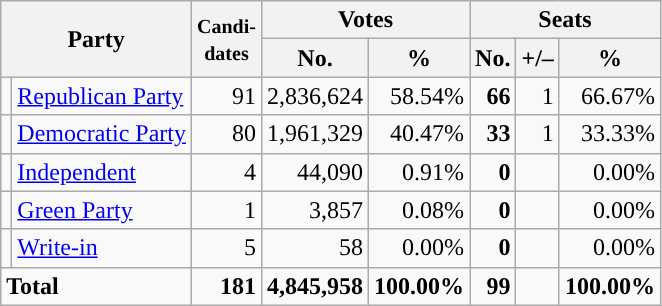<table class="wikitable" style="font-size:100%; text-align:right;">
<tr>
<th colspan=2 rowspan=2>Party</th>
<th rowspan=2><small>Candi-<br>dates</small></th>
<th colspan=2>Votes</th>
<th colspan=3>Seats</th>
</tr>
<tr>
<th>No.</th>
<th>%</th>
<th>No.</th>
<th>+/–</th>
<th>%</th>
</tr>
<tr>
<td style="background:"></td>
<td align=left><a href='#'>Republican Party</a></td>
<td>91</td>
<td>2,836,624</td>
<td>58.54%</td>
<td><strong>66</strong></td>
<td>1</td>
<td>66.67%</td>
</tr>
<tr>
<td style="background:"></td>
<td align=left><a href='#'>Democratic Party</a></td>
<td>80</td>
<td>1,961,329</td>
<td>40.47%</td>
<td><strong>33</strong></td>
<td>1</td>
<td>33.33%</td>
</tr>
<tr>
<td style="background:"></td>
<td align=left><a href='#'>Independent</a></td>
<td>4</td>
<td>44,090</td>
<td>0.91%</td>
<td><strong>0</strong></td>
<td></td>
<td>0.00%</td>
</tr>
<tr>
<td style="background:"></td>
<td align=left><a href='#'>Green Party</a></td>
<td>1</td>
<td>3,857</td>
<td>0.08%</td>
<td><strong>0</strong></td>
<td></td>
<td>0.00%</td>
</tr>
<tr>
<td style="background:"></td>
<td align=left><a href='#'>Write-in</a></td>
<td>5</td>
<td>58</td>
<td>0.00%</td>
<td><strong>0</strong></td>
<td></td>
<td>0.00%</td>
</tr>
<tr style="font-weight:bold">
<td colspan=2 align=left>Total</td>
<td>181</td>
<td>4,845,958</td>
<td>100.00%</td>
<td>99</td>
<td></td>
<td>100.00%</td>
</tr>
</table>
